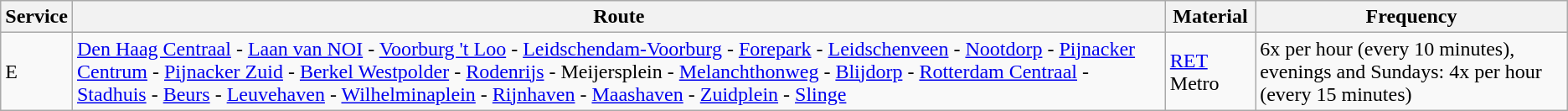<table class="wikitable vatop">
<tr>
<th>Service</th>
<th>Route</th>
<th>Material</th>
<th>Frequency</th>
</tr>
<tr>
<td>E</td>
<td><a href='#'>Den Haag Centraal</a> - <a href='#'>Laan van NOI</a> - <a href='#'>Voorburg 't Loo</a> - <a href='#'>Leidschendam-Voorburg</a> - <a href='#'>Forepark</a> - <a href='#'>Leidschenveen</a> - <a href='#'>Nootdorp</a> - <a href='#'>Pijnacker Centrum</a> - <a href='#'>Pijnacker Zuid</a> - <a href='#'>Berkel Westpolder</a> - <a href='#'>Rodenrijs</a> - Meijersplein - <a href='#'>Melanchthonweg</a> - <a href='#'>Blijdorp</a> - <a href='#'>Rotterdam Centraal</a> - <a href='#'>Stadhuis</a> - <a href='#'>Beurs</a> - <a href='#'>Leuvehaven</a> - <a href='#'>Wilhelminaplein</a> - <a href='#'>Rijnhaven</a> - <a href='#'>Maashaven</a> - <a href='#'>Zuidplein</a> - <a href='#'>Slinge</a></td>
<td><a href='#'>RET</a> Metro</td>
<td>6x per hour (every 10 minutes), evenings and Sundays: 4x per hour (every 15 minutes)</td>
</tr>
</table>
